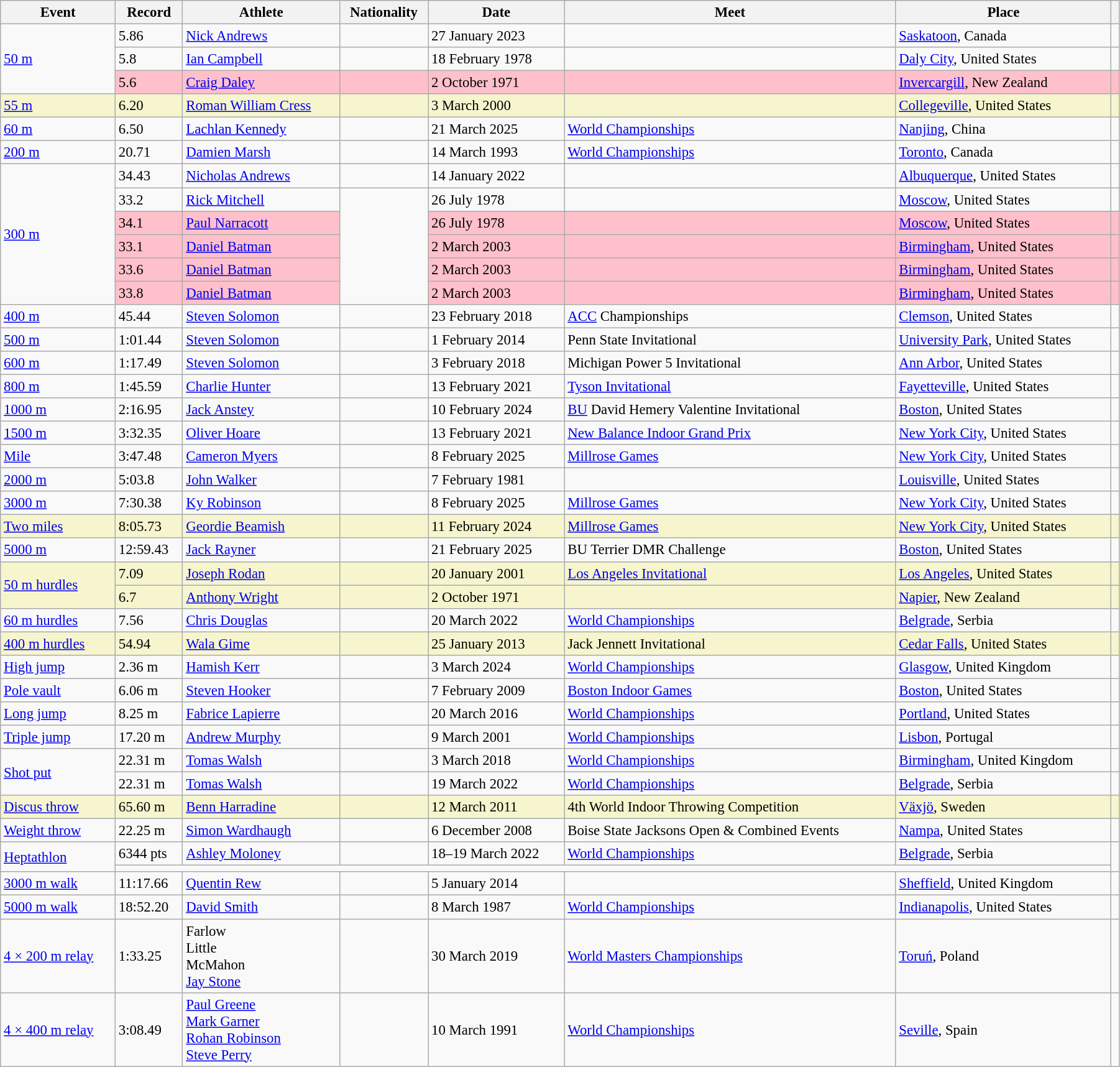<table class="wikitable" style="font-size:95%; width: 95%;">
<tr>
<th>Event</th>
<th>Record</th>
<th>Athlete</th>
<th>Nationality</th>
<th>Date</th>
<th>Meet</th>
<th>Place</th>
<th></th>
</tr>
<tr>
<td rowspan=3><a href='#'>50 m</a></td>
<td>5.86</td>
<td><a href='#'>Nick Andrews</a></td>
<td></td>
<td>27 January 2023</td>
<td></td>
<td><a href='#'>Saskatoon</a>, Canada</td>
<td></td>
</tr>
<tr>
<td>5.8 </td>
<td><a href='#'>Ian Campbell</a></td>
<td></td>
<td>18 February 1978</td>
<td></td>
<td><a href='#'>Daly City</a>, United States</td>
<td></td>
</tr>
<tr style="background:pink">
<td>5.6 </td>
<td><a href='#'>Craig Daley</a></td>
<td></td>
<td>2 October 1971</td>
<td></td>
<td><a href='#'>Invercargill</a>, New Zealand</td>
<td></td>
</tr>
<tr style="background:#f6F5CE;">
<td><a href='#'>55 m</a></td>
<td>6.20</td>
<td><a href='#'>Roman William Cress</a></td>
<td></td>
<td>3 March 2000</td>
<td></td>
<td><a href='#'>Collegeville</a>, United States</td>
<td></td>
</tr>
<tr>
<td><a href='#'>60 m</a></td>
<td>6.50</td>
<td><a href='#'>Lachlan Kennedy</a></td>
<td></td>
<td>21 March 2025</td>
<td><a href='#'>World Championships</a></td>
<td><a href='#'>Nanjing</a>, China</td>
<td></td>
</tr>
<tr>
<td><a href='#'>200 m</a></td>
<td>20.71</td>
<td><a href='#'>Damien Marsh</a></td>
<td></td>
<td>14 March 1993</td>
<td><a href='#'>World Championships</a></td>
<td><a href='#'>Toronto</a>, Canada</td>
<td></td>
</tr>
<tr>
<td rowspan=6><a href='#'>300 m</a></td>
<td>34.43 </td>
<td><a href='#'>Nicholas Andrews</a></td>
<td></td>
<td>14 January 2022</td>
<td></td>
<td><a href='#'>Albuquerque</a>, United States</td>
<td></td>
</tr>
<tr>
<td>33.2  </td>
<td><a href='#'>Rick Mitchell</a></td>
<td rowspan=5></td>
<td>26 July 1978</td>
<td></td>
<td><a href='#'>Moscow</a>, United States</td>
<td></td>
</tr>
<tr style="background:pink">
<td>34.1 </td>
<td><a href='#'>Paul Narracott</a></td>
<td>26 July 1978</td>
<td></td>
<td><a href='#'>Moscow</a>, United States</td>
<td></td>
</tr>
<tr style="background:pink">
<td>33.1 </td>
<td><a href='#'>Daniel Batman</a></td>
<td>2 March 2003</td>
<td></td>
<td><a href='#'>Birmingham</a>, United States</td>
<td></td>
</tr>
<tr style="background:pink">
<td>33.6 </td>
<td><a href='#'>Daniel Batman</a></td>
<td>2 March 2003</td>
<td></td>
<td><a href='#'>Birmingham</a>, United States</td>
<td></td>
</tr>
<tr style="background:pink">
<td>33.8 </td>
<td><a href='#'>Daniel Batman</a></td>
<td>2 March 2003</td>
<td></td>
<td><a href='#'>Birmingham</a>, United States</td>
<td></td>
</tr>
<tr>
<td><a href='#'>400 m</a></td>
<td>45.44</td>
<td><a href='#'>Steven Solomon</a></td>
<td></td>
<td>23 February 2018</td>
<td><a href='#'>ACC</a> Championships</td>
<td><a href='#'>Clemson</a>, United States</td>
<td></td>
</tr>
<tr>
<td><a href='#'>500 m</a></td>
<td>1:01.44</td>
<td><a href='#'>Steven Solomon</a></td>
<td></td>
<td>1 February 2014</td>
<td>Penn State Invitational</td>
<td><a href='#'>University Park</a>, United States</td>
<td></td>
</tr>
<tr>
<td><a href='#'>600 m</a></td>
<td>1:17.49</td>
<td><a href='#'>Steven Solomon</a></td>
<td></td>
<td>3 February 2018</td>
<td>Michigan Power 5 Invitational</td>
<td><a href='#'>Ann Arbor</a>, United States</td>
<td></td>
</tr>
<tr>
<td><a href='#'>800 m</a></td>
<td>1:45.59</td>
<td><a href='#'>Charlie Hunter</a></td>
<td></td>
<td>13 February 2021</td>
<td><a href='#'>Tyson Invitational</a></td>
<td><a href='#'>Fayetteville</a>, United States</td>
<td></td>
</tr>
<tr>
<td><a href='#'>1000 m</a></td>
<td>2:16.95</td>
<td><a href='#'>Jack Anstey</a></td>
<td></td>
<td>10 February 2024</td>
<td><a href='#'>BU</a> David Hemery Valentine Invitational</td>
<td><a href='#'>Boston</a>, United States</td>
<td></td>
</tr>
<tr>
<td><a href='#'>1500 m</a></td>
<td>3:32.35</td>
<td><a href='#'>Oliver Hoare</a></td>
<td></td>
<td>13 February 2021</td>
<td><a href='#'>New Balance Indoor Grand Prix</a></td>
<td><a href='#'>New York City</a>, United States</td>
<td></td>
</tr>
<tr>
<td><a href='#'>Mile</a></td>
<td>3:47.48</td>
<td><a href='#'>Cameron Myers</a></td>
<td></td>
<td>8 February 2025</td>
<td><a href='#'>Millrose Games</a></td>
<td><a href='#'>New York City</a>, United States</td>
<td></td>
</tr>
<tr>
<td><a href='#'>2000 m</a></td>
<td>5:03.8 </td>
<td><a href='#'>John Walker</a></td>
<td></td>
<td>7 February 1981</td>
<td></td>
<td><a href='#'>Louisville</a>, United States</td>
<td></td>
</tr>
<tr>
<td><a href='#'>3000 m</a></td>
<td>7:30.38</td>
<td><a href='#'>Ky Robinson</a></td>
<td></td>
<td>8 February 2025</td>
<td><a href='#'>Millrose Games</a></td>
<td><a href='#'>New York City</a>, United States</td>
<td></td>
</tr>
<tr style="background:#f6F5CE;">
<td><a href='#'>Two miles</a></td>
<td>8:05.73</td>
<td><a href='#'>Geordie Beamish</a></td>
<td></td>
<td>11 February 2024</td>
<td><a href='#'>Millrose Games</a></td>
<td><a href='#'>New York City</a>, United States</td>
<td></td>
</tr>
<tr>
<td><a href='#'>5000 m</a></td>
<td>12:59.43</td>
<td><a href='#'>Jack Rayner</a></td>
<td></td>
<td>21 February 2025</td>
<td>BU Terrier DMR Challenge</td>
<td><a href='#'>Boston</a>, United States</td>
<td></td>
</tr>
<tr style="background:#f6F5CE;">
<td rowspan=2><a href='#'>50 m hurdles</a></td>
<td>7.09</td>
<td><a href='#'>Joseph Rodan</a></td>
<td></td>
<td>20 January 2001</td>
<td><a href='#'>Los Angeles Invitational</a></td>
<td><a href='#'>Los Angeles</a>, United States</td>
<td></td>
</tr>
<tr style="background:#f6F5CE;">
<td>6.7 </td>
<td><a href='#'>Anthony Wright</a></td>
<td></td>
<td>2 October 1971</td>
<td></td>
<td><a href='#'>Napier</a>, New Zealand</td>
<td></td>
</tr>
<tr>
<td><a href='#'>60 m hurdles</a></td>
<td>7.56</td>
<td><a href='#'>Chris Douglas</a></td>
<td></td>
<td>20 March 2022</td>
<td><a href='#'>World Championships</a></td>
<td><a href='#'>Belgrade</a>, Serbia</td>
<td></td>
</tr>
<tr style="background:#f6F5CE;">
<td><a href='#'>400 m hurdles</a></td>
<td>54.94</td>
<td><a href='#'>Wala Gime</a></td>
<td></td>
<td>25 January 2013</td>
<td>Jack Jennett Invitational</td>
<td><a href='#'>Cedar Falls</a>, United States</td>
<td></td>
</tr>
<tr>
<td><a href='#'>High jump</a></td>
<td>2.36 m</td>
<td><a href='#'>Hamish Kerr</a></td>
<td></td>
<td>3 March 2024</td>
<td><a href='#'>World Championships</a></td>
<td><a href='#'>Glasgow</a>, United Kingdom</td>
<td></td>
</tr>
<tr>
<td><a href='#'>Pole vault</a></td>
<td>6.06 m</td>
<td><a href='#'>Steven Hooker</a></td>
<td></td>
<td>7 February 2009</td>
<td><a href='#'>Boston Indoor Games</a></td>
<td><a href='#'>Boston</a>, United States</td>
<td></td>
</tr>
<tr>
<td><a href='#'>Long jump</a></td>
<td>8.25 m</td>
<td><a href='#'>Fabrice Lapierre</a></td>
<td></td>
<td>20 March 2016</td>
<td><a href='#'>World Championships</a></td>
<td><a href='#'>Portland</a>, United States</td>
<td></td>
</tr>
<tr>
<td><a href='#'>Triple jump</a></td>
<td>17.20 m</td>
<td><a href='#'>Andrew Murphy</a></td>
<td></td>
<td>9 March 2001</td>
<td><a href='#'>World Championships</a></td>
<td><a href='#'>Lisbon</a>, Portugal</td>
<td></td>
</tr>
<tr>
<td rowspan=2><a href='#'>Shot put</a></td>
<td>22.31 m</td>
<td><a href='#'>Tomas Walsh</a></td>
<td></td>
<td>3 March 2018</td>
<td><a href='#'>World Championships</a></td>
<td><a href='#'>Birmingham</a>, United Kingdom</td>
<td></td>
</tr>
<tr>
<td>22.31 m</td>
<td><a href='#'>Tomas Walsh</a></td>
<td></td>
<td>19 March 2022</td>
<td><a href='#'>World Championships</a></td>
<td><a href='#'>Belgrade</a>, Serbia</td>
<td></td>
</tr>
<tr style="background:#f6F5CE;">
<td><a href='#'>Discus throw</a></td>
<td>65.60 m</td>
<td><a href='#'>Benn Harradine</a></td>
<td></td>
<td>12 March 2011</td>
<td>4th World Indoor Throwing Competition</td>
<td><a href='#'>Växjö</a>, Sweden</td>
<td></td>
</tr>
<tr>
<td><a href='#'>Weight throw</a></td>
<td>22.25 m</td>
<td><a href='#'>Simon Wardhaugh</a></td>
<td></td>
<td>6 December 2008</td>
<td>Boise State Jacksons Open & Combined Events</td>
<td><a href='#'>Nampa</a>, United States</td>
<td></td>
</tr>
<tr>
<td rowspan=2><a href='#'>Heptathlon</a></td>
<td>6344 pts</td>
<td><a href='#'>Ashley Moloney</a></td>
<td></td>
<td>18–19 March 2022</td>
<td><a href='#'>World Championships</a></td>
<td><a href='#'>Belgrade</a>, Serbia</td>
<td rowspan=2></td>
</tr>
<tr>
<td colspan=6></td>
</tr>
<tr>
<td><a href='#'>3000 m walk</a></td>
<td>11:17.66</td>
<td><a href='#'>Quentin Rew</a></td>
<td></td>
<td>5 January 2014</td>
<td></td>
<td><a href='#'>Sheffield</a>, United Kingdom</td>
<td></td>
</tr>
<tr>
<td><a href='#'>5000 m walk</a></td>
<td>18:52.20</td>
<td><a href='#'>David Smith</a></td>
<td></td>
<td>8 March 1987</td>
<td><a href='#'>World Championships</a></td>
<td><a href='#'>Indianapolis</a>, United States</td>
<td></td>
</tr>
<tr>
<td><a href='#'>4 × 200 m relay</a></td>
<td>1:33.25</td>
<td>Farlow<br>Little<br>McMahon<br><a href='#'>Jay Stone</a></td>
<td></td>
<td>30 March 2019</td>
<td><a href='#'>World Masters Championships</a></td>
<td><a href='#'>Toruń</a>, Poland</td>
<td></td>
</tr>
<tr>
<td><a href='#'>4 × 400 m relay</a></td>
<td>3:08.49</td>
<td><a href='#'>Paul Greene</a><br><a href='#'>Mark Garner</a><br><a href='#'>Rohan Robinson</a><br><a href='#'>Steve Perry</a></td>
<td></td>
<td>10 March 1991</td>
<td><a href='#'>World Championships</a></td>
<td><a href='#'>Seville</a>, Spain</td>
<td></td>
</tr>
</table>
